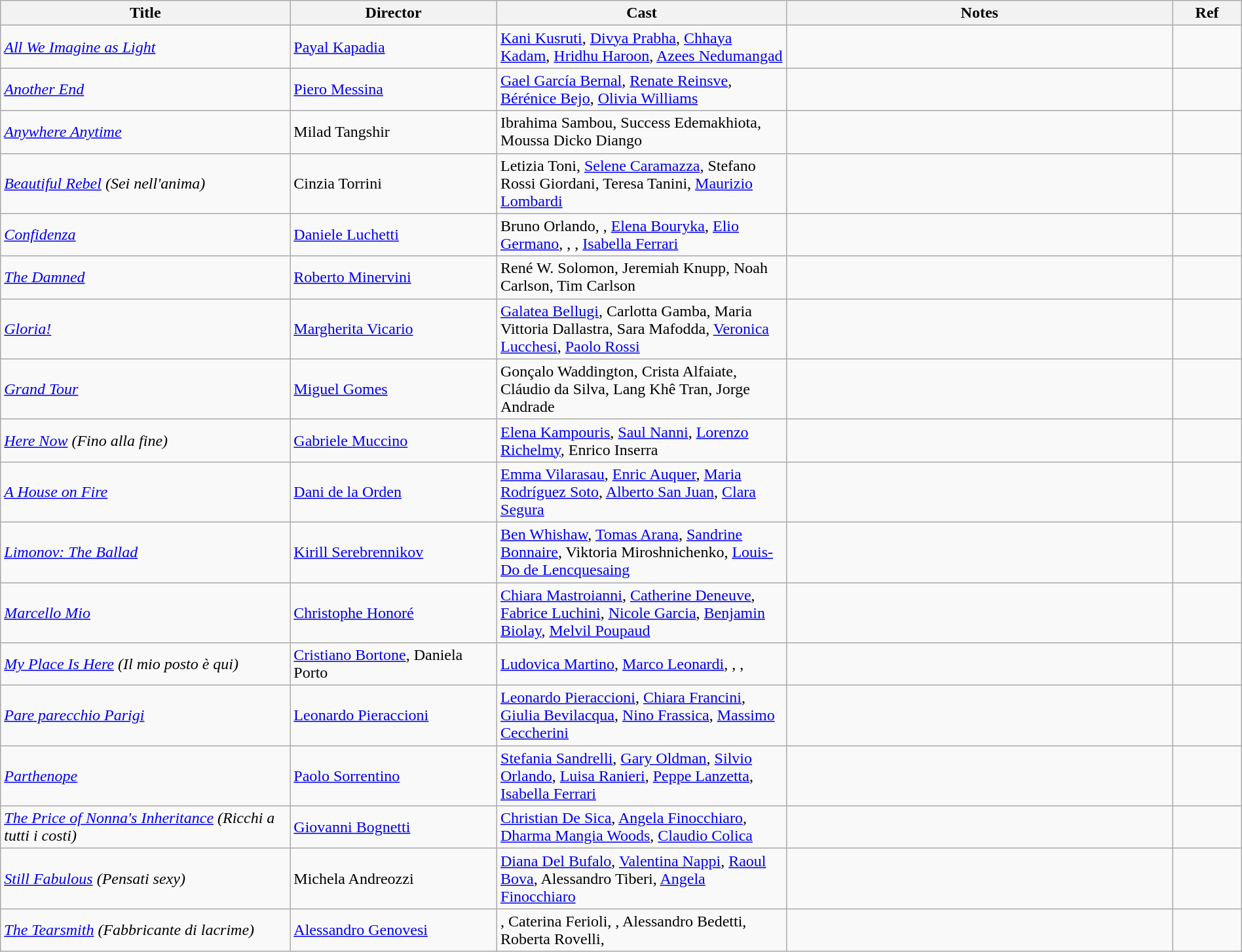<table class="wikitable sortable" width= "100%">
<tr>
<th width=21%>Title</th>
<th width=15%>Director</th>
<th width=21%>Cast</th>
<th width=28%>Notes</th>
<th width=5%>Ref</th>
</tr>
<tr>
<td><em><a href='#'>All We Imagine as Light</a></em></td>
<td><a href='#'>Payal Kapadia</a></td>
<td><a href='#'>Kani Kusruti</a>, <a href='#'>Divya Prabha</a>, <a href='#'>Chhaya Kadam</a>, <a href='#'>Hridhu Haroon</a>, <a href='#'>Azees Nedumangad</a></td>
<td></td>
<td></td>
</tr>
<tr>
<td><em><a href='#'>Another End</a></em></td>
<td><a href='#'>Piero Messina</a></td>
<td><a href='#'>Gael García Bernal</a>, <a href='#'>Renate Reinsve</a>, <a href='#'>Bérénice Bejo</a>, <a href='#'>Olivia Williams</a></td>
<td></td>
<td></td>
</tr>
<tr>
<td><em><a href='#'>Anywhere Anytime</a></em></td>
<td>Milad Tangshir</td>
<td>Ibrahima Sambou, Success Edemakhiota, Moussa Dicko Diango</td>
<td></td>
<td></td>
</tr>
<tr>
<td><em><a href='#'>Beautiful Rebel</a> (Sei nell'anima)</em></td>
<td>Cinzia Torrini</td>
<td>Letizia Toni, <a href='#'>Selene Caramazza</a>, Stefano Rossi Giordani, Teresa Tanini, <a href='#'>Maurizio Lombardi</a></td>
<td></td>
<td></td>
</tr>
<tr>
<td><em><a href='#'>Confidenza</a></em></td>
<td><a href='#'>Daniele Luchetti</a></td>
<td>Bruno Orlando, , <a href='#'>Elena Bouryka</a>, <a href='#'>Elio Germano</a>, , , <a href='#'>Isabella Ferrari</a></td>
<td></td>
<td></td>
</tr>
<tr>
<td><em><a href='#'>The Damned</a></em></td>
<td><a href='#'>Roberto Minervini</a></td>
<td>René W. Solomon, Jeremiah Knupp, Noah Carlson, Tim Carlson</td>
<td></td>
<td></td>
</tr>
<tr>
<td><em><a href='#'>Gloria!</a></em></td>
<td><a href='#'>Margherita Vicario</a></td>
<td><a href='#'>Galatea Bellugi</a>, Carlotta Gamba, Maria Vittoria Dallastra, Sara Mafodda, <a href='#'>Veronica Lucchesi</a>, <a href='#'>Paolo Rossi</a></td>
<td></td>
<td></td>
</tr>
<tr>
<td><em><a href='#'>Grand Tour</a></em></td>
<td><a href='#'>Miguel Gomes</a></td>
<td>Gonçalo Waddington, Crista Alfaiate, Cláudio da Silva, Lang Khê Tran, Jorge Andrade</td>
<td></td>
<td></td>
</tr>
<tr>
<td><em><a href='#'>Here Now</a> (Fino alla fine)</em></td>
<td><a href='#'>Gabriele Muccino</a></td>
<td><a href='#'>Elena Kampouris</a>, <a href='#'>Saul Nanni</a>, <a href='#'>Lorenzo Richelmy</a>, Enrico Inserra</td>
<td></td>
<td></td>
</tr>
<tr>
<td><em><a href='#'>A House on Fire</a></em></td>
<td><a href='#'>Dani de la Orden</a></td>
<td><a href='#'>Emma Vilarasau</a>, <a href='#'>Enric Auquer</a>, <a href='#'>Maria Rodríguez Soto</a>, <a href='#'>Alberto San Juan</a>, <a href='#'>Clara Segura</a></td>
<td></td>
<td></td>
</tr>
<tr>
<td><em><a href='#'>Limonov: The Ballad</a></em></td>
<td><a href='#'>Kirill Serebrennikov</a></td>
<td><a href='#'>Ben Whishaw</a>, <a href='#'>Tomas Arana</a>, <a href='#'>Sandrine Bonnaire</a>, Viktoria Miroshnichenko, <a href='#'>Louis-Do de Lencquesaing</a></td>
<td></td>
<td></td>
</tr>
<tr>
<td><em><a href='#'>Marcello Mio</a></em></td>
<td><a href='#'>Christophe Honoré</a></td>
<td><a href='#'>Chiara Mastroianni</a>, <a href='#'>Catherine Deneuve</a>, <a href='#'>Fabrice Luchini</a>, <a href='#'>Nicole Garcia</a>, <a href='#'>Benjamin Biolay</a>, <a href='#'>Melvil Poupaud</a></td>
<td></td>
<td></td>
</tr>
<tr>
<td><em><a href='#'>My Place Is Here</a> (Il mio posto è qui)</em></td>
<td><a href='#'>Cristiano Bortone</a>, Daniela Porto</td>
<td><a href='#'>Ludovica Martino</a>, <a href='#'>Marco Leonardi</a>, , , </td>
<td></td>
<td></td>
</tr>
<tr>
<td><em><a href='#'>Pare parecchio Parigi</a></em></td>
<td><a href='#'>Leonardo Pieraccioni</a></td>
<td><a href='#'>Leonardo Pieraccioni</a>, <a href='#'>Chiara Francini</a>, <a href='#'>Giulia Bevilacqua</a>, <a href='#'>Nino Frassica</a>, <a href='#'>Massimo Ceccherini</a></td>
<td></td>
<td></td>
</tr>
<tr>
<td><em><a href='#'>Parthenope</a></em></td>
<td><a href='#'>Paolo Sorrentino</a></td>
<td><a href='#'>Stefania Sandrelli</a>, <a href='#'>Gary Oldman</a>, <a href='#'>Silvio Orlando</a>, <a href='#'>Luisa Ranieri</a>, <a href='#'>Peppe Lanzetta</a>, <a href='#'>Isabella Ferrari</a></td>
<td></td>
<td></td>
</tr>
<tr>
<td><em><a href='#'>The Price of Nonna's Inheritance</a> (Ricchi a tutti i costi)</em></td>
<td><a href='#'>Giovanni Bognetti</a></td>
<td><a href='#'>Christian De Sica</a>, <a href='#'>Angela Finocchiaro</a>, <a href='#'>Dharma Mangia Woods</a>, <a href='#'>Claudio Colica</a></td>
<td></td>
<td></td>
</tr>
<tr>
<td><em><a href='#'>Still Fabulous</a> (Pensati sexy)</em></td>
<td>Michela Andreozzi</td>
<td><a href='#'>Diana Del Bufalo</a>, <a href='#'>Valentina Nappi</a>, <a href='#'>Raoul Bova</a>, Alessandro Tiberi, <a href='#'>Angela Finocchiaro</a></td>
<td></td>
<td></td>
</tr>
<tr>
<td><em><a href='#'>The Tearsmith</a> (Fabbricante di lacrime)</em></td>
<td><a href='#'>Alessandro Genovesi</a></td>
<td>, Caterina Ferioli, , Alessandro Bedetti, Roberta Rovelli, </td>
<td></td>
<td></td>
</tr>
</table>
